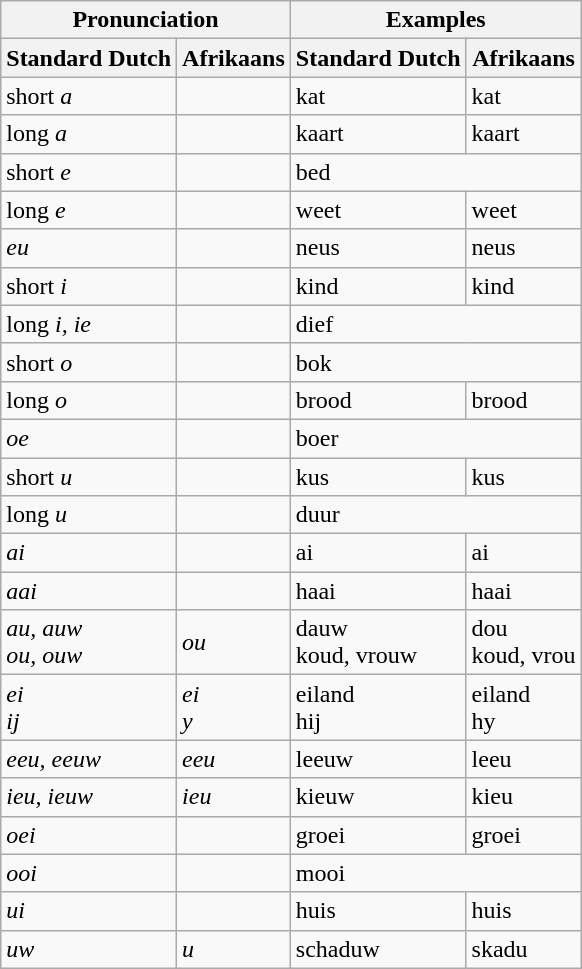<table class="wikitable">
<tr>
<th colspan="2">Pronunciation</th>
<th colspan="2">Examples</th>
</tr>
<tr>
<th>Standard Dutch</th>
<th>Afrikaans</th>
<th>Standard Dutch</th>
<th>Afrikaans</th>
</tr>
<tr>
<td>short <em>a</em> </td>
<td></td>
<td>kat </td>
<td>kat </td>
</tr>
<tr>
<td>long <em>a</em> </td>
<td></td>
<td>kaart </td>
<td>kaart </td>
</tr>
<tr>
<td>short <em>e</em> </td>
<td></td>
<td colspan="2">bed </td>
</tr>
<tr>
<td>long <em>e</em> </td>
<td></td>
<td>weet </td>
<td>weet </td>
</tr>
<tr>
<td><em>eu</em> </td>
<td></td>
<td>neus </td>
<td>neus </td>
</tr>
<tr>
<td>short <em>i</em> </td>
<td></td>
<td>kind </td>
<td>kind </td>
</tr>
<tr>
<td>long <em>i, ie</em> </td>
<td></td>
<td colspan="2">dief </td>
</tr>
<tr>
<td>short <em>o</em> </td>
<td></td>
<td colspan="2">bok </td>
</tr>
<tr>
<td>long <em>o</em> </td>
<td></td>
<td>brood	 </td>
<td>brood </td>
</tr>
<tr>
<td><em>oe</em> </td>
<td></td>
<td colspan=2>boer </td>
</tr>
<tr>
<td>short <em>u</em> </td>
<td></td>
<td>kus </td>
<td>kus </td>
</tr>
<tr>
<td>long <em>u</em> </td>
<td></td>
<td colspan="2">duur </td>
</tr>
<tr>
<td><em>ai</em> </td>
<td></td>
<td>ai </td>
<td>ai </td>
</tr>
<tr>
<td><em>aai</em> </td>
<td></td>
<td>haai </td>
<td>haai </td>
</tr>
<tr>
<td><em>au, auw</em> <br><em>ou, ouw</em> </td>
<td><em>ou</em> </td>
<td>dauw <br>koud, vrouw </td>
<td>dou <br>koud, vrou </td>
</tr>
<tr>
<td><em>ei</em> <br><em>ij</em> </td>
<td><em>ei</em> <br><em>y</em> </td>
<td>eiland <br>hij </td>
<td>eiland <br>hy </td>
</tr>
<tr>
<td><em>eeu, eeuw</em> </td>
<td><em>eeu</em> </td>
<td>leeuw </td>
<td>leeu </td>
</tr>
<tr>
<td><em>ieu, ieuw</em> </td>
<td><em>ieu</em> </td>
<td>kieuw </td>
<td>kieu </td>
</tr>
<tr>
<td><em>oei</em> </td>
<td></td>
<td>groei </td>
<td>groei </td>
</tr>
<tr>
<td><em>ooi</em> </td>
<td></td>
<td colspan=2>mooi </td>
</tr>
<tr>
<td><em>ui</em> </td>
<td></td>
<td>huis </td>
<td>huis </td>
</tr>
<tr>
<td><em>uw</em> </td>
<td><em>u</em> </td>
<td>schaduw </td>
<td>skadu </td>
</tr>
</table>
